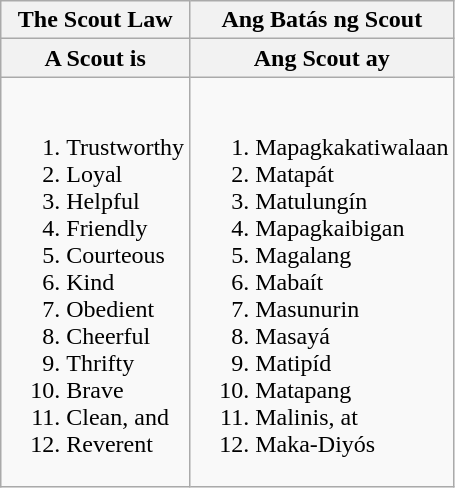<table class="wikitable">
<tr>
<th>The Scout Law</th>
<th>Ang Batás ng Scout</th>
</tr>
<tr>
<th>A Scout is</th>
<th>Ang Scout ay</th>
</tr>
<tr>
<td><br><ol><li>Trustworthy</li><li>Loyal</li><li>Helpful</li><li>Friendly</li><li>Courteous</li><li>Kind</li><li>Obedient</li><li>Cheerful</li><li>Thrifty</li><li>Brave</li><li>Clean, and</li><li>Reverent</li></ol></td>
<td><br><ol><li>Mapagkakatiwalaan</li><li>Matapát</li><li>Matulungín</li><li>Mapagkaibigan</li><li>Magalang</li><li>Mabaít</li><li>Masunurin</li><li>Masayá</li><li>Matipíd</li><li>Matapang</li><li>Malinis, at</li><li>Maka-Diyós</li></ol></td>
</tr>
</table>
